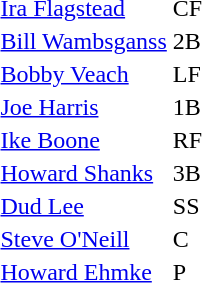<table>
<tr>
<td><a href='#'>Ira Flagstead</a></td>
<td>CF</td>
</tr>
<tr>
<td><a href='#'>Bill Wambsganss</a></td>
<td>2B</td>
</tr>
<tr>
<td><a href='#'>Bobby Veach</a></td>
<td>LF</td>
</tr>
<tr>
<td><a href='#'>Joe Harris</a></td>
<td>1B</td>
</tr>
<tr>
<td><a href='#'>Ike Boone</a></td>
<td>RF</td>
</tr>
<tr>
<td><a href='#'>Howard Shanks</a></td>
<td>3B</td>
</tr>
<tr>
<td><a href='#'>Dud Lee</a></td>
<td>SS</td>
</tr>
<tr>
<td><a href='#'>Steve O'Neill</a></td>
<td>C</td>
</tr>
<tr>
<td><a href='#'>Howard Ehmke</a></td>
<td>P</td>
</tr>
</table>
